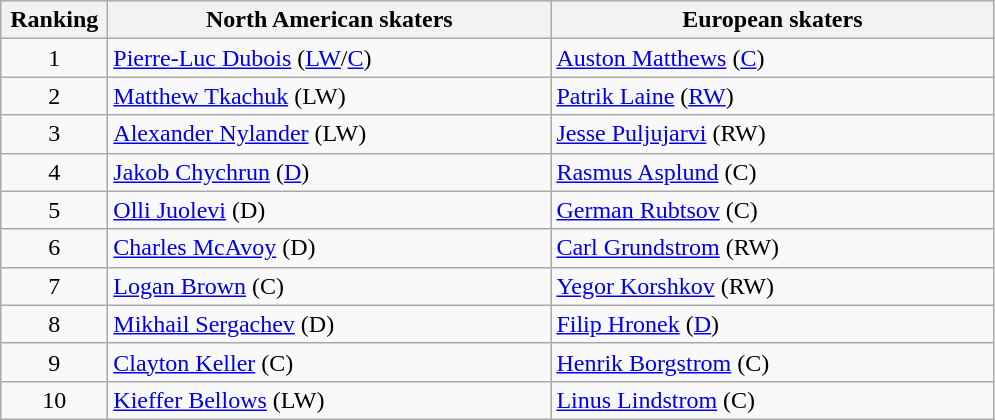<table class="wikitable">
<tr>
<th style="width:4em;">Ranking</th>
<th style="width:18em;">North American skaters</th>
<th style="width:18em;">European skaters</th>
</tr>
<tr>
<td style="text-align:center;">1</td>
<td> <a href='#'>Pierre-Luc Dubois</a> (<a href='#'>LW</a>/<a href='#'>C</a>)</td>
<td> <a href='#'>Auston Matthews</a> (<a href='#'>C</a>)</td>
</tr>
<tr>
<td style="text-align:center;">2</td>
<td> <a href='#'>Matthew Tkachuk</a> (LW)</td>
<td> <a href='#'>Patrik Laine</a> (<a href='#'>RW</a>)</td>
</tr>
<tr>
<td style="text-align:center;">3</td>
<td> <a href='#'>Alexander Nylander</a> (LW)</td>
<td> <a href='#'>Jesse Puljujarvi</a> (RW)</td>
</tr>
<tr>
<td style="text-align:center;">4</td>
<td> <a href='#'>Jakob Chychrun</a> (<a href='#'>D</a>)</td>
<td> <a href='#'>Rasmus Asplund</a> (C)</td>
</tr>
<tr>
<td style="text-align:center;">5</td>
<td> <a href='#'>Olli Juolevi</a> (D)</td>
<td> <a href='#'>German Rubtsov</a> (C)</td>
</tr>
<tr>
<td style="text-align:center;">6</td>
<td> <a href='#'>Charles McAvoy</a> (D)</td>
<td> <a href='#'>Carl Grundstrom</a> (RW)</td>
</tr>
<tr>
<td style="text-align:center;">7</td>
<td> <a href='#'>Logan Brown</a> (C)</td>
<td> <a href='#'>Yegor Korshkov</a> (RW)</td>
</tr>
<tr>
<td style="text-align:center;">8</td>
<td> <a href='#'>Mikhail Sergachev</a> (D)</td>
<td> <a href='#'>Filip Hronek</a> (<a href='#'>D</a>)</td>
</tr>
<tr>
<td style="text-align:center;">9</td>
<td> <a href='#'>Clayton Keller</a> (C)</td>
<td> <a href='#'>Henrik Borgstrom</a> (C)</td>
</tr>
<tr>
<td style="text-align:center;">10</td>
<td> <a href='#'>Kieffer Bellows</a> (LW)</td>
<td> <a href='#'>Linus Lindstrom</a> (C)</td>
</tr>
</table>
